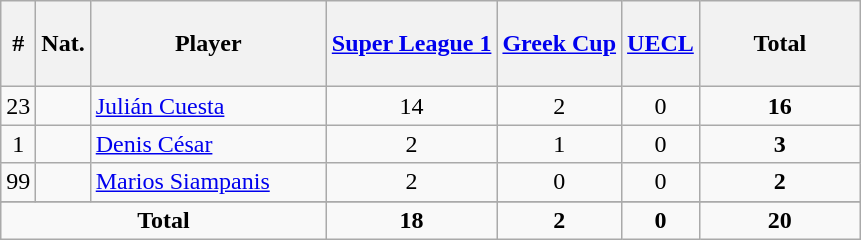<table class="wikitable sortable alternance" ; style="text-align:center; ">
<tr>
<th height=50>#</th>
<th width=10>Nat.</th>
<th width=150>Player</th>
<th height=50><a href='#'>Super League 1</a></th>
<th height=50><a href='#'>Greek Cup</a></th>
<th height=50><a href='#'>UECL</a></th>
<th width=100>Total</th>
</tr>
<tr>
<td>23</td>
<td></td>
<td align="left"><a href='#'>Julián Cuesta</a></td>
<td>14</td>
<td>2</td>
<td>0</td>
<td><strong>16</strong></td>
</tr>
<tr>
<td>1</td>
<td></td>
<td align="left"><a href='#'>Denis César</a></td>
<td>2</td>
<td>1</td>
<td>0</td>
<td><strong>3</strong></td>
</tr>
<tr>
<td>99</td>
<td></td>
<td align="left"><a href='#'>Marios Siampanis</a></td>
<td>2</td>
<td>0</td>
<td>0</td>
<td><strong>2</strong></td>
</tr>
<tr>
</tr>
<tr class="sortbottom">
<td colspan="3"><strong>Total</strong></td>
<td><strong>18</strong></td>
<td><strong>2</strong></td>
<td><strong>0</strong></td>
<td><strong>20</strong></td>
</tr>
</table>
